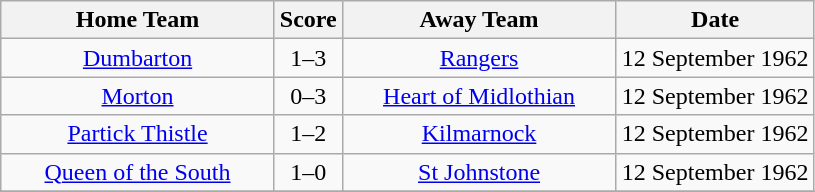<table class="wikitable" style="text-align:center;">
<tr>
<th width=175>Home Team</th>
<th width=20>Score</th>
<th width=175>Away Team</th>
<th width= 125>Date</th>
</tr>
<tr>
<td><a href='#'>Dumbarton</a></td>
<td>1–3</td>
<td><a href='#'>Rangers</a></td>
<td>12 September 1962</td>
</tr>
<tr>
<td><a href='#'>Morton</a></td>
<td>0–3</td>
<td><a href='#'>Heart of Midlothian</a></td>
<td>12 September 1962</td>
</tr>
<tr>
<td><a href='#'>Partick Thistle</a></td>
<td>1–2</td>
<td><a href='#'>Kilmarnock</a></td>
<td>12 September 1962</td>
</tr>
<tr>
<td><a href='#'>Queen of the South</a></td>
<td>1–0</td>
<td><a href='#'>St Johnstone</a></td>
<td>12 September 1962</td>
</tr>
<tr>
</tr>
</table>
